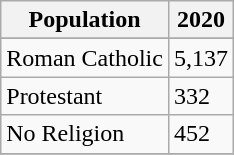<table class="wikitable">
<tr>
<th>Population</th>
<th>2020</th>
</tr>
<tr>
</tr>
<tr>
<td>Roman Catholic</td>
<td>5,137</td>
</tr>
<tr>
<td>Protestant</td>
<td>332</td>
</tr>
<tr>
<td>No Religion</td>
<td>452</td>
</tr>
<tr>
</tr>
</table>
